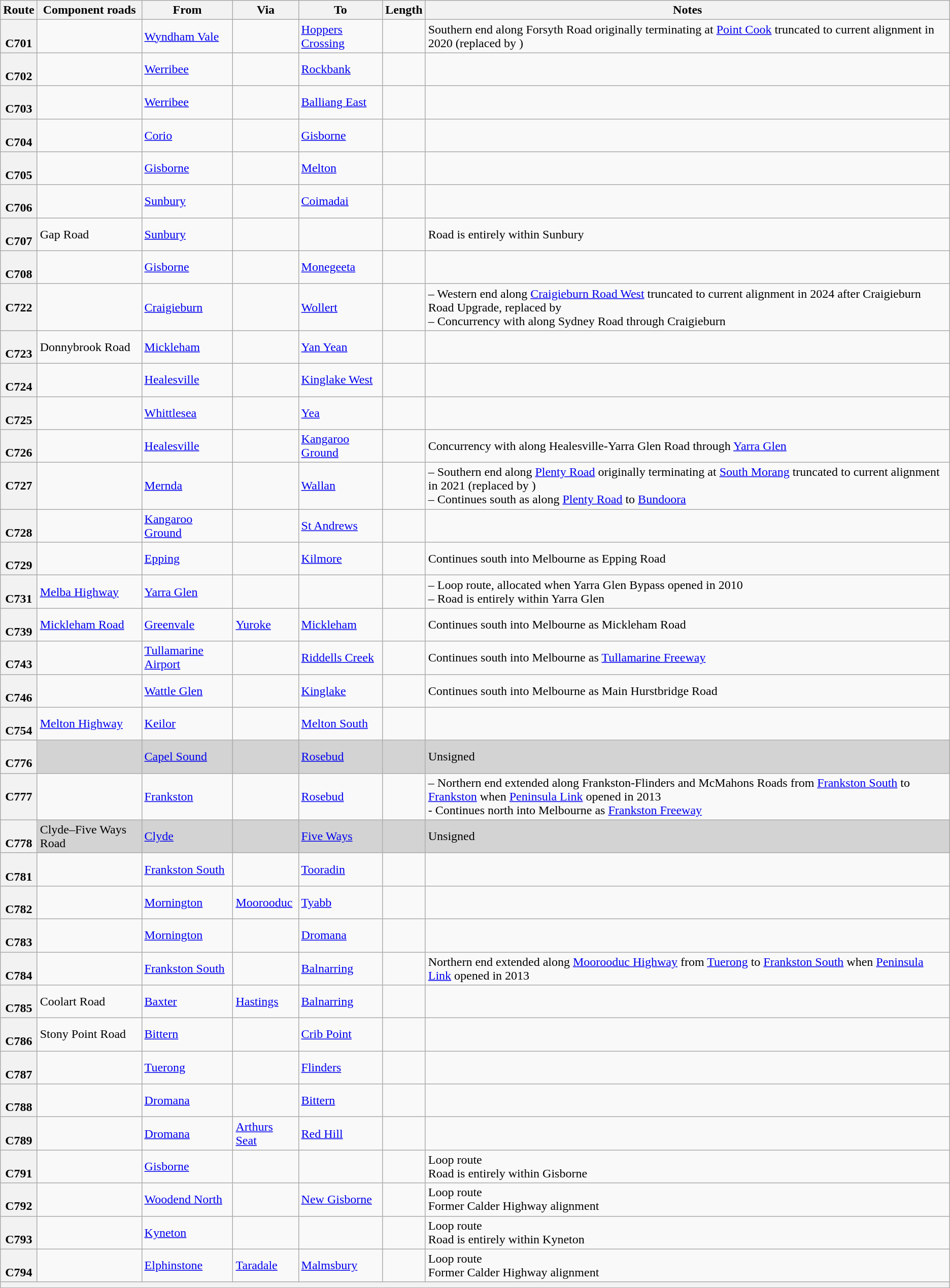<table class="wikitable sortable">
<tr>
<th scope="col">Route</th>
<th scope="col">Component roads</th>
<th scope="col">From</th>
<th scope="col">Via</th>
<th scope="col">To</th>
<th scope="col">Length</th>
<th scope="col">Notes</th>
</tr>
<tr>
<th style="vertical-align:top; white-space:nowrap;"><br>C701</th>
<td></td>
<td><a href='#'>Wyndham Vale</a></td>
<td></td>
<td><a href='#'>Hoppers Crossing</a></td>
<td></td>
<td>Southern end along Forsyth Road originally terminating at <a href='#'>Point Cook</a> truncated to current alignment in 2020 (replaced by )</td>
</tr>
<tr>
<th style="vertical-align:top; white-space:nowrap;"><br>C702</th>
<td></td>
<td><a href='#'>Werribee</a></td>
<td></td>
<td><a href='#'>Rockbank</a></td>
<td></td>
<td></td>
</tr>
<tr>
<th style="vertical-align:top; white-space:nowrap;"><br>C703</th>
<td></td>
<td><a href='#'>Werribee</a></td>
<td></td>
<td><a href='#'>Balliang East</a></td>
<td></td>
<td></td>
</tr>
<tr>
<th style="vertical-align:top; white-space:nowrap;"><br>C704</th>
<td></td>
<td><a href='#'>Corio</a></td>
<td></td>
<td><a href='#'>Gisborne</a></td>
<td></td>
<td></td>
</tr>
<tr>
<th style="vertical-align:top; white-space:nowrap;"><br>C705</th>
<td></td>
<td><a href='#'>Gisborne</a></td>
<td></td>
<td><a href='#'>Melton</a></td>
<td></td>
<td></td>
</tr>
<tr>
<th style="vertical-align:top; white-space:nowrap;"><br>C706</th>
<td></td>
<td><a href='#'>Sunbury</a></td>
<td></td>
<td><a href='#'>Coimadai</a></td>
<td></td>
<td></td>
</tr>
<tr>
<th style="vertical-align:top; white-space:nowrap;"><br>C707</th>
<td>Gap Road</td>
<td><a href='#'>Sunbury</a></td>
<td></td>
<td></td>
<td></td>
<td>Road is entirely within Sunbury</td>
</tr>
<tr>
<th style="vertical-align:top; white-space:nowrap;"><br>C708</th>
<td></td>
<td><a href='#'>Gisborne</a></td>
<td></td>
<td><a href='#'>Monegeeta</a></td>
<td></td>
<td></td>
</tr>
<tr>
<th style="vertical-align:top; white-space:nowrap;"><br>C722</th>
<td></td>
<td><a href='#'>Craigieburn</a></td>
<td></td>
<td><a href='#'>Wollert</a></td>
<td></td>
<td>– Western end along <a href='#'>Craigieburn Road West</a> truncated to current alignment in 2024 after Craigieburn Road Upgrade, replaced by <br>– Concurrency with  along Sydney Road through Craigieburn</td>
</tr>
<tr>
<th style="vertical-align:top; white-space:nowrap;"><br>C723</th>
<td>Donnybrook Road</td>
<td><a href='#'>Mickleham</a></td>
<td></td>
<td><a href='#'>Yan Yean</a></td>
<td></td>
<td></td>
</tr>
<tr>
<th style="vertical-align:top; white-space:nowrap;"><br>C724</th>
<td></td>
<td><a href='#'>Healesville</a></td>
<td></td>
<td><a href='#'>Kinglake West</a></td>
<td></td>
<td></td>
</tr>
<tr>
<th style="vertical-align:top; white-space:nowrap;"><br>C725</th>
<td></td>
<td><a href='#'>Whittlesea</a></td>
<td></td>
<td><a href='#'>Yea</a></td>
<td></td>
<td></td>
</tr>
<tr>
<th style="vertical-align:top; white-space:nowrap;"><br>C726</th>
<td></td>
<td><a href='#'>Healesville</a></td>
<td></td>
<td><a href='#'>Kangaroo Ground</a></td>
<td></td>
<td>Concurrency with  along Healesville-Yarra Glen Road through <a href='#'>Yarra Glen</a></td>
</tr>
<tr>
<th style="vertical-align:top; white-space:nowrap;"><br>C727</th>
<td></td>
<td><a href='#'>Mernda</a></td>
<td></td>
<td><a href='#'>Wallan</a></td>
<td></td>
<td>– Southern end along <a href='#'>Plenty Road</a> originally terminating at <a href='#'>South Morang</a> truncated to current alignment in 2021 (replaced by )<br>– Continues south as  along <a href='#'>Plenty Road</a> to <a href='#'>Bundoora</a></td>
</tr>
<tr>
<th style="vertical-align:top; white-space:nowrap;"><br>C728</th>
<td></td>
<td><a href='#'>Kangaroo Ground</a></td>
<td></td>
<td><a href='#'>St Andrews</a></td>
<td></td>
<td></td>
</tr>
<tr>
<th style="vertical-align:top; white-space:nowrap;"><br>C729</th>
<td></td>
<td><a href='#'>Epping</a></td>
<td></td>
<td><a href='#'>Kilmore</a></td>
<td></td>
<td>Continues south into Melbourne as  Epping Road</td>
</tr>
<tr>
<th style="vertical-align:top; white-space:nowrap;"><br>C731</th>
<td><a href='#'>Melba Highway</a></td>
<td><a href='#'>Yarra Glen</a></td>
<td></td>
<td></td>
<td></td>
<td>–  Loop route, allocated when Yarra Glen Bypass opened in 2010<br>– Road is entirely within Yarra Glen</td>
</tr>
<tr>
<th style="vertical-align:top; white-space:nowrap;"><br>C739</th>
<td><a href='#'>Mickleham Road</a></td>
<td><a href='#'>Greenvale</a></td>
<td><a href='#'>Yuroke</a></td>
<td><a href='#'>Mickleham</a></td>
<td></td>
<td>Continues south into Melbourne as  Mickleham Road</td>
</tr>
<tr>
<th style="vertical-align:top; white-space:nowrap;"><br>C743</th>
<td></td>
<td><a href='#'>Tullamarine Airport</a></td>
<td></td>
<td><a href='#'>Riddells Creek</a></td>
<td></td>
<td>Continues south into Melbourne as  <a href='#'>Tullamarine Freeway</a></td>
</tr>
<tr>
<th style="vertical-align:top; white-space:nowrap;"><br>C746</th>
<td></td>
<td><a href='#'>Wattle Glen</a></td>
<td></td>
<td><a href='#'>Kinglake</a></td>
<td></td>
<td>Continues south into Melbourne as  Main Hurstbridge Road</td>
</tr>
<tr>
<th style="vertical-align:top; white-space:nowrap;"><br>C754</th>
<td><a href='#'>Melton Highway</a></td>
<td><a href='#'>Keilor</a></td>
<td></td>
<td><a href='#'>Melton South</a></td>
<td></td>
<td></td>
</tr>
<tr style="background:#d3d3d3;">
<th style="vertical-align:top; white-space:nowrap;"><br>C776</th>
<td></td>
<td><a href='#'>Capel Sound</a></td>
<td></td>
<td><a href='#'>Rosebud</a></td>
<td></td>
<td>Unsigned</td>
</tr>
<tr>
<th style="vertical-align:top; white-space:nowrap;"><br>C777</th>
<td></td>
<td><a href='#'>Frankston</a></td>
<td></td>
<td><a href='#'>Rosebud</a></td>
<td></td>
<td>– Northern end extended along Frankston-Flinders and McMahons Roads from <a href='#'>Frankston South</a> to <a href='#'>Frankston</a> when <a href='#'>Peninsula Link</a> opened in 2013<br>- Continues north into Melbourne as  <a href='#'>Frankston Freeway</a></td>
</tr>
<tr style="background:#d3d3d3;">
<th style="vertical-align:top; white-space:nowrap;"><br>C778</th>
<td>Clyde–Five Ways Road</td>
<td><a href='#'>Clyde</a></td>
<td></td>
<td><a href='#'>Five Ways</a></td>
<td></td>
<td>Unsigned</td>
</tr>
<tr>
<th style="vertical-align:top; white-space:nowrap;"><br>C781</th>
<td></td>
<td><a href='#'>Frankston South</a></td>
<td></td>
<td><a href='#'>Tooradin</a></td>
<td></td>
<td></td>
</tr>
<tr>
<th style="vertical-align:top; white-space:nowrap;"><br>C782</th>
<td></td>
<td><a href='#'>Mornington</a></td>
<td><a href='#'>Moorooduc</a></td>
<td><a href='#'>Tyabb</a></td>
<td></td>
<td></td>
</tr>
<tr>
<th style="vertical-align:top; white-space:nowrap;"><br>C783</th>
<td></td>
<td><a href='#'>Mornington</a></td>
<td></td>
<td><a href='#'>Dromana</a></td>
<td></td>
<td></td>
</tr>
<tr>
<th style="vertical-align:top; white-space:nowrap;"><br>C784</th>
<td></td>
<td><a href='#'>Frankston South</a></td>
<td></td>
<td><a href='#'>Balnarring</a></td>
<td></td>
<td>Northern end extended along <a href='#'>Moorooduc Highway</a> from <a href='#'>Tuerong</a> to <a href='#'>Frankston South</a> when <a href='#'>Peninsula Link</a> opened in 2013</td>
</tr>
<tr>
<th style="vertical-align:top; white-space:nowrap;"><br>C785</th>
<td>Coolart Road</td>
<td><a href='#'>Baxter</a></td>
<td><a href='#'>Hastings</a></td>
<td><a href='#'>Balnarring</a></td>
<td></td>
<td></td>
</tr>
<tr>
<th style="vertical-align:top; white-space:nowrap;"><br>C786</th>
<td>Stony Point Road</td>
<td><a href='#'>Bittern</a></td>
<td></td>
<td><a href='#'>Crib Point</a></td>
<td></td>
<td></td>
</tr>
<tr>
<th style="vertical-align:top; white-space:nowrap;"><br>C787</th>
<td></td>
<td><a href='#'>Tuerong</a></td>
<td></td>
<td><a href='#'>Flinders</a></td>
<td></td>
<td></td>
</tr>
<tr>
<th style="vertical-align:top; white-space:nowrap;"><br>C788</th>
<td></td>
<td><a href='#'>Dromana</a></td>
<td></td>
<td><a href='#'>Bittern</a></td>
<td></td>
<td></td>
</tr>
<tr>
<th style="vertical-align:top; white-space:nowrap;"><br>C789</th>
<td></td>
<td><a href='#'>Dromana</a></td>
<td><a href='#'>Arthurs Seat</a></td>
<td><a href='#'>Red Hill</a></td>
<td></td>
<td></td>
</tr>
<tr>
<th style="vertical-align:top; white-space:nowrap;"><br>C791</th>
<td></td>
<td><a href='#'>Gisborne</a></td>
<td></td>
<td></td>
<td></td>
<td> Loop route<br>Road is entirely within Gisborne</td>
</tr>
<tr>
<th style="vertical-align:top; white-space:nowrap;"><br>C792</th>
<td></td>
<td><a href='#'>Woodend North</a></td>
<td></td>
<td><a href='#'>New Gisborne</a></td>
<td></td>
<td> Loop route<br>Former Calder Highway alignment</td>
</tr>
<tr>
<th style="vertical-align:top; white-space:nowrap;"><br>C793</th>
<td></td>
<td><a href='#'>Kyneton</a></td>
<td></td>
<td></td>
<td></td>
<td> Loop route<br>Road is entirely within Kyneton</td>
</tr>
<tr>
<th style="vertical-align:top; white-space:nowrap;"><br>C794</th>
<td></td>
<td><a href='#'>Elphinstone</a></td>
<td><a href='#'>Taradale</a></td>
<td><a href='#'>Malmsbury</a></td>
<td></td>
<td> Loop route<br>Former Calder Highway alignment</td>
</tr>
<tr>
<td colspan="7" style="text-align:center; background:#f2f2f2;"></td>
</tr>
</table>
